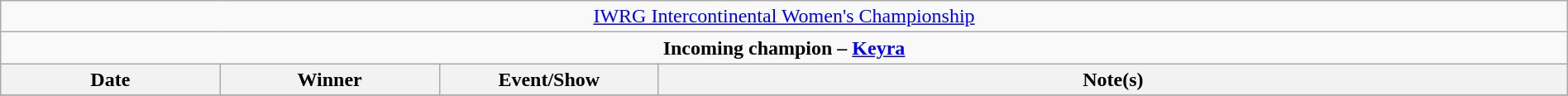<table class="wikitable" style="text-align:center; width:100%;">
<tr>
<td colspan="4" style="text-align: center;"><a href='#'>IWRG Intercontinental Women's Championship</a></td>
</tr>
<tr>
<td colspan="4" style="text-align: center;"><strong>Incoming champion – <a href='#'>Keyra</a></strong></td>
</tr>
<tr>
<th width=14%>Date</th>
<th width=14%>Winner</th>
<th width=14%>Event/Show</th>
<th width=58%>Note(s)</th>
</tr>
<tr>
</tr>
</table>
